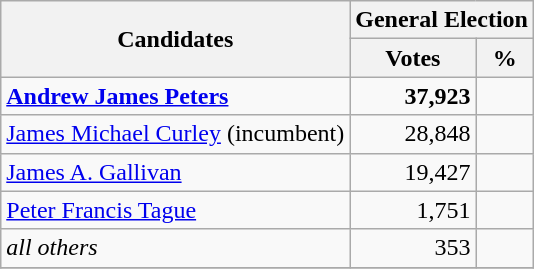<table class=wikitable>
<tr>
<th colspan=1 rowspan=2><strong>Candidates</strong></th>
<th colspan=2><strong>General Election</strong></th>
</tr>
<tr>
<th>Votes</th>
<th>%</th>
</tr>
<tr>
<td><strong><a href='#'>Andrew James Peters</a></strong></td>
<td align="right"><strong>37,923</strong></td>
<td align="right"><strong></strong></td>
</tr>
<tr>
<td><a href='#'>James Michael Curley</a> (incumbent)</td>
<td align="right">28,848</td>
<td align="right"></td>
</tr>
<tr>
<td><a href='#'>James A. Gallivan</a></td>
<td align="right">19,427</td>
<td align="right"></td>
</tr>
<tr>
<td><a href='#'>Peter Francis Tague</a></td>
<td align="right">1,751</td>
<td align="right"></td>
</tr>
<tr>
<td><em>all others</em></td>
<td align="right">353</td>
<td align="right"></td>
</tr>
<tr>
</tr>
</table>
